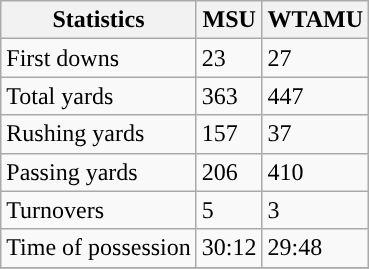<table class="wikitable">
<tr>
<th>Statistics</th>
<th>MSU</th>
<th>WTAMU</th>
</tr>
<tr>
<td>First downs</td>
<td>23</td>
<td>27</td>
</tr>
<tr>
<td>Total yards</td>
<td>363</td>
<td>447</td>
</tr>
<tr>
<td>Rushing yards</td>
<td>157</td>
<td>37</td>
</tr>
<tr>
<td>Passing yards</td>
<td>206</td>
<td>410</td>
</tr>
<tr>
<td>Turnovers</td>
<td>5</td>
<td>3</td>
</tr>
<tr>
<td>Time of possession</td>
<td>30:12</td>
<td>29:48</td>
</tr>
<tr>
</tr>
</table>
